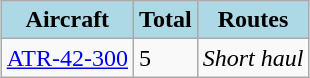<table class="wikitable" style="margin:1em auto;">
<tr>
<th style="background-color:lightblue;">Aircraft</th>
<th style="background-color:lightblue;">Total</th>
<th style="background-color:lightblue;">Routes</th>
</tr>
<tr>
<td><a href='#'>ATR-42-300</a></td>
<td>5</td>
<td><em>Short haul</em></td>
</tr>
</table>
